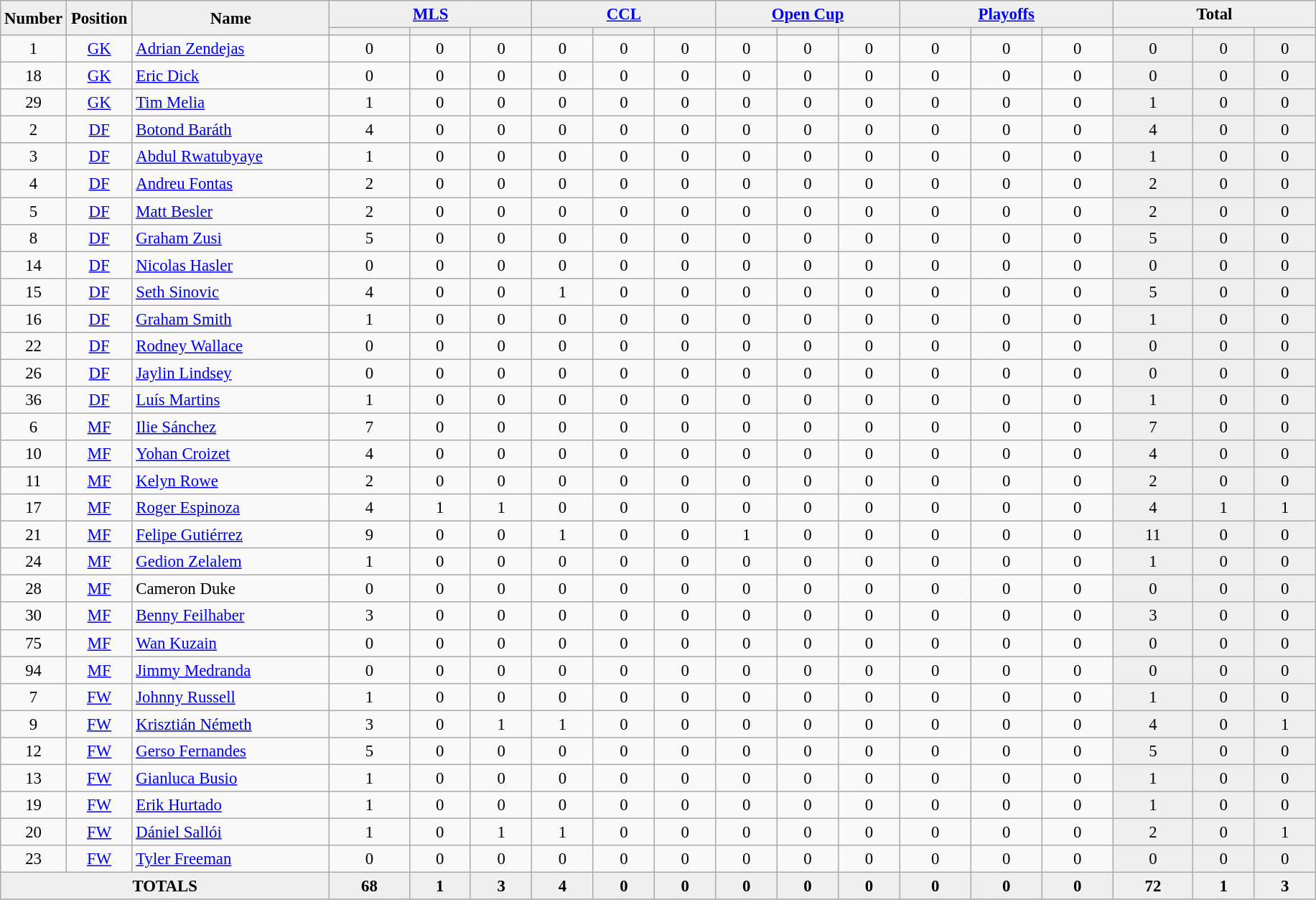<table class="wikitable sortable" style="font-size: 95%; text-align: center;">
<tr>
<td rowspan="2" width="5%" align="center" bgcolor="#efefef"><strong>Number</strong></td>
<td rowspan="2" width="5%" align="center" bgcolor="#efefef"><strong>Position</strong></td>
<td rowspan="2" width="15%" align="center" bgcolor="#efefef"><strong>Name</strong></td>
<td colspan="3" align="center" bgcolor="#efefef"><strong><a href='#'>MLS</a></strong></td>
<td colspan="3" align="center" bgcolor="#efefef"><strong><a href='#'>CCL</a></strong></td>
<td colspan="3" align="center" bgcolor="#efefef"><strong><a href='#'>Open Cup</a></strong></td>
<td colspan="3" align="center" bgcolor="#efefef"><strong><a href='#'>Playoffs</a></strong></td>
<td colspan="3" align="center" bgcolor="#efefef"><strong>Total</strong></td>
</tr>
<tr>
<th width="10" style="background: #efefef"></th>
<th width="10" style="background: #efefef"></th>
<th width="10" style="background: #efefef"></th>
<th width="10" style="background: #efefef"></th>
<th width="10" style="background: #efefef"></th>
<th width="10" style="background: #efefef"></th>
<th width="10" style="background: #efefef"></th>
<th width="10" style="background: #efefef"></th>
<th width="10" style="background: #efefef"></th>
<th width="10" style="background: #efefef"></th>
<th width="10" style="background: #efefef"></th>
<th width="10" style="background: #efefef"></th>
<th width="10" style="background: #efefef"></th>
<th width="10" style="background: #efefef"></th>
<th width="10" style="background: #efefef"></th>
</tr>
<tr>
<td>1</td>
<td><a href='#'>GK</a></td>
<td align="left"><a href='#'>Adrian Zendejas</a></td>
<td>0</td>
<td>0</td>
<td>0</td>
<td>0</td>
<td>0</td>
<td>0</td>
<td>0</td>
<td>0</td>
<td>0</td>
<td>0</td>
<td>0</td>
<td>0</td>
<td bgcolor="#efefef">0</td>
<td bgcolor="#efefef">0</td>
<td bgcolor="#efefef">0</td>
</tr>
<tr>
<td>18</td>
<td><a href='#'>GK</a></td>
<td align="left"><a href='#'>Eric Dick</a></td>
<td>0</td>
<td>0</td>
<td>0</td>
<td>0</td>
<td>0</td>
<td>0</td>
<td>0</td>
<td>0</td>
<td>0</td>
<td>0</td>
<td>0</td>
<td>0</td>
<td bgcolor="#efefef">0</td>
<td bgcolor="#efefef">0</td>
<td bgcolor="#efefef">0</td>
</tr>
<tr>
<td>29</td>
<td><a href='#'>GK</a></td>
<td align="left"><a href='#'>Tim Melia</a></td>
<td>1</td>
<td>0</td>
<td>0</td>
<td>0</td>
<td>0</td>
<td>0</td>
<td>0</td>
<td>0</td>
<td>0</td>
<td>0</td>
<td>0</td>
<td>0</td>
<td bgcolor="#efefef">1</td>
<td bgcolor="#efefef">0</td>
<td bgcolor="#efefef">0</td>
</tr>
<tr>
<td>2</td>
<td><a href='#'>DF</a></td>
<td align="left"><a href='#'>Botond Baráth</a></td>
<td>4</td>
<td>0</td>
<td>0</td>
<td>0</td>
<td>0</td>
<td>0</td>
<td>0</td>
<td>0</td>
<td>0</td>
<td>0</td>
<td>0</td>
<td>0</td>
<td bgcolor="#efefef">4</td>
<td bgcolor="#efefef">0</td>
<td bgcolor="#efefef">0</td>
</tr>
<tr>
<td>3</td>
<td><a href='#'>DF</a></td>
<td align="left"><a href='#'>Abdul Rwatubyaye</a></td>
<td>1</td>
<td>0</td>
<td>0</td>
<td>0</td>
<td>0</td>
<td>0</td>
<td>0</td>
<td>0</td>
<td>0</td>
<td>0</td>
<td>0</td>
<td>0</td>
<td bgcolor="#efefef">1</td>
<td bgcolor="#efefef">0</td>
<td bgcolor="#efefef">0</td>
</tr>
<tr>
<td>4</td>
<td><a href='#'>DF</a></td>
<td align="left"><a href='#'>Andreu Fontas</a></td>
<td>2</td>
<td>0</td>
<td>0</td>
<td>0</td>
<td>0</td>
<td>0</td>
<td>0</td>
<td>0</td>
<td>0</td>
<td>0</td>
<td>0</td>
<td>0</td>
<td bgcolor="#efefef">2</td>
<td bgcolor="#efefef">0</td>
<td bgcolor="#efefef">0</td>
</tr>
<tr>
<td>5</td>
<td><a href='#'>DF</a></td>
<td align="left"><a href='#'>Matt Besler</a></td>
<td>2</td>
<td>0</td>
<td>0</td>
<td>0</td>
<td>0</td>
<td>0</td>
<td>0</td>
<td>0</td>
<td>0</td>
<td>0</td>
<td>0</td>
<td>0</td>
<td bgcolor="#efefef">2</td>
<td bgcolor="#efefef">0</td>
<td bgcolor="#efefef">0</td>
</tr>
<tr>
<td>8</td>
<td><a href='#'>DF</a></td>
<td align="left"><a href='#'>Graham Zusi</a></td>
<td>5</td>
<td>0</td>
<td>0</td>
<td>0</td>
<td>0</td>
<td>0</td>
<td>0</td>
<td>0</td>
<td>0</td>
<td>0</td>
<td>0</td>
<td>0</td>
<td bgcolor="#efefef">5</td>
<td bgcolor="#efefef">0</td>
<td bgcolor="#efefef">0</td>
</tr>
<tr>
<td>14</td>
<td><a href='#'>DF</a></td>
<td align="left"><a href='#'>Nicolas Hasler</a></td>
<td>0</td>
<td>0</td>
<td>0</td>
<td>0</td>
<td>0</td>
<td>0</td>
<td>0</td>
<td>0</td>
<td>0</td>
<td>0</td>
<td>0</td>
<td>0</td>
<td bgcolor="#efefef">0</td>
<td bgcolor="#efefef">0</td>
<td bgcolor="#efefef">0</td>
</tr>
<tr>
<td>15</td>
<td><a href='#'>DF</a></td>
<td align="left"><a href='#'>Seth Sinovic</a></td>
<td>4</td>
<td>0</td>
<td>0</td>
<td>1</td>
<td>0</td>
<td>0</td>
<td>0</td>
<td>0</td>
<td>0</td>
<td>0</td>
<td>0</td>
<td>0</td>
<td bgcolor="#efefef">5</td>
<td bgcolor="#efefef">0</td>
<td bgcolor="#efefef">0</td>
</tr>
<tr>
<td>16</td>
<td><a href='#'>DF</a></td>
<td align="left"><a href='#'>Graham Smith</a></td>
<td>1</td>
<td>0</td>
<td>0</td>
<td>0</td>
<td>0</td>
<td>0</td>
<td>0</td>
<td>0</td>
<td>0</td>
<td>0</td>
<td>0</td>
<td>0</td>
<td bgcolor="#efefef">1</td>
<td bgcolor="#efefef">0</td>
<td bgcolor="#efefef">0</td>
</tr>
<tr>
<td>22</td>
<td><a href='#'>DF</a></td>
<td align="left"><a href='#'>Rodney Wallace</a></td>
<td>0</td>
<td>0</td>
<td>0</td>
<td>0</td>
<td>0</td>
<td>0</td>
<td>0</td>
<td>0</td>
<td>0</td>
<td>0</td>
<td>0</td>
<td>0</td>
<td bgcolor="#efefef">0</td>
<td bgcolor="#efefef">0</td>
<td bgcolor="#efefef">0</td>
</tr>
<tr>
<td>26</td>
<td><a href='#'>DF</a></td>
<td align="left"><a href='#'>Jaylin Lindsey</a></td>
<td>0</td>
<td>0</td>
<td>0</td>
<td>0</td>
<td>0</td>
<td>0</td>
<td>0</td>
<td>0</td>
<td>0</td>
<td>0</td>
<td>0</td>
<td>0</td>
<td bgcolor="#efefef">0</td>
<td bgcolor="#efefef">0</td>
<td bgcolor="#efefef">0</td>
</tr>
<tr>
<td>36</td>
<td><a href='#'>DF</a></td>
<td align="left"><a href='#'>Luís Martins</a></td>
<td>1</td>
<td>0</td>
<td>0</td>
<td>0</td>
<td>0</td>
<td>0</td>
<td>0</td>
<td>0</td>
<td>0</td>
<td>0</td>
<td>0</td>
<td>0</td>
<td bgcolor="#efefef">1</td>
<td bgcolor="#efefef">0</td>
<td bgcolor="#efefef">0</td>
</tr>
<tr>
<td>6</td>
<td><a href='#'>MF</a></td>
<td align="left"><a href='#'>Ilie Sánchez</a></td>
<td>7</td>
<td>0</td>
<td>0</td>
<td>0</td>
<td>0</td>
<td>0</td>
<td>0</td>
<td>0</td>
<td>0</td>
<td>0</td>
<td>0</td>
<td>0</td>
<td bgcolor="#efefef">7</td>
<td bgcolor="#efefef">0</td>
<td bgcolor="#efefef">0</td>
</tr>
<tr>
<td>10</td>
<td><a href='#'>MF</a></td>
<td align="left"><a href='#'>Yohan Croizet</a></td>
<td>4</td>
<td>0</td>
<td>0</td>
<td>0</td>
<td>0</td>
<td>0</td>
<td>0</td>
<td>0</td>
<td>0</td>
<td>0</td>
<td>0</td>
<td>0</td>
<td bgcolor="#efefef">4</td>
<td bgcolor="#efefef">0</td>
<td bgcolor="#efefef">0</td>
</tr>
<tr>
<td>11</td>
<td><a href='#'>MF</a></td>
<td align="left"><a href='#'>Kelyn Rowe</a></td>
<td>2</td>
<td>0</td>
<td>0</td>
<td>0</td>
<td>0</td>
<td>0</td>
<td>0</td>
<td>0</td>
<td>0</td>
<td>0</td>
<td>0</td>
<td>0</td>
<td bgcolor="#efefef">2</td>
<td bgcolor="#efefef">0</td>
<td bgcolor="#efefef">0</td>
</tr>
<tr>
<td>17</td>
<td><a href='#'>MF</a></td>
<td align="left"><a href='#'>Roger Espinoza</a></td>
<td>4</td>
<td>1</td>
<td>1</td>
<td>0</td>
<td>0</td>
<td>0</td>
<td>0</td>
<td>0</td>
<td>0</td>
<td>0</td>
<td>0</td>
<td>0</td>
<td bgcolor="#efefef">4</td>
<td bgcolor="#efefef">1</td>
<td bgcolor="#efefef">1</td>
</tr>
<tr>
<td>21</td>
<td><a href='#'>MF</a></td>
<td align="left"><a href='#'>Felipe Gutiérrez</a></td>
<td>9</td>
<td>0</td>
<td>0</td>
<td>1</td>
<td>0</td>
<td>0</td>
<td>1</td>
<td>0</td>
<td>0</td>
<td>0</td>
<td>0</td>
<td>0</td>
<td bgcolor="#efefef">11</td>
<td bgcolor="#efefef">0</td>
<td bgcolor="#efefef">0</td>
</tr>
<tr>
<td>24</td>
<td><a href='#'>MF</a></td>
<td align="left"><a href='#'>Gedion Zelalem</a></td>
<td>1</td>
<td>0</td>
<td>0</td>
<td>0</td>
<td>0</td>
<td>0</td>
<td>0</td>
<td>0</td>
<td>0</td>
<td>0</td>
<td>0</td>
<td>0</td>
<td bgcolor="#efefef">1</td>
<td bgcolor="#efefef">0</td>
<td bgcolor="#efefef">0</td>
</tr>
<tr>
<td>28</td>
<td><a href='#'>MF</a></td>
<td align="left">Cameron Duke</td>
<td>0</td>
<td>0</td>
<td>0</td>
<td>0</td>
<td>0</td>
<td>0</td>
<td>0</td>
<td>0</td>
<td>0</td>
<td>0</td>
<td>0</td>
<td>0</td>
<td bgcolor="#efefef">0</td>
<td bgcolor="#efefef">0</td>
<td bgcolor="#efefef">0</td>
</tr>
<tr>
<td>30</td>
<td><a href='#'>MF</a></td>
<td align="left"><a href='#'>Benny Feilhaber</a></td>
<td>3</td>
<td>0</td>
<td>0</td>
<td>0</td>
<td>0</td>
<td>0</td>
<td>0</td>
<td>0</td>
<td>0</td>
<td>0</td>
<td>0</td>
<td>0</td>
<td bgcolor="#efefef">3</td>
<td bgcolor="#efefef">0</td>
<td bgcolor="#efefef">0</td>
</tr>
<tr>
<td>75</td>
<td><a href='#'>MF</a></td>
<td align="left"><a href='#'>Wan Kuzain</a></td>
<td>0</td>
<td>0</td>
<td>0</td>
<td>0</td>
<td>0</td>
<td>0</td>
<td>0</td>
<td>0</td>
<td>0</td>
<td>0</td>
<td>0</td>
<td>0</td>
<td bgcolor="#efefef">0</td>
<td bgcolor="#efefef">0</td>
<td bgcolor="#efefef">0</td>
</tr>
<tr>
<td>94</td>
<td><a href='#'>MF</a></td>
<td align="left"><a href='#'>Jimmy Medranda</a></td>
<td>0</td>
<td>0</td>
<td>0</td>
<td>0</td>
<td>0</td>
<td>0</td>
<td>0</td>
<td>0</td>
<td>0</td>
<td>0</td>
<td>0</td>
<td>0</td>
<td bgcolor="#efefef">0</td>
<td bgcolor="#efefef">0</td>
<td bgcolor="#efefef">0</td>
</tr>
<tr>
<td>7</td>
<td><a href='#'>FW</a></td>
<td align="left"><a href='#'>Johnny Russell</a></td>
<td>1</td>
<td>0</td>
<td>0</td>
<td>0</td>
<td>0</td>
<td>0</td>
<td>0</td>
<td>0</td>
<td>0</td>
<td>0</td>
<td>0</td>
<td>0</td>
<td bgcolor="#efefef">1</td>
<td bgcolor="#efefef">0</td>
<td bgcolor="#efefef">0</td>
</tr>
<tr>
<td>9</td>
<td><a href='#'>FW</a></td>
<td align="left"><a href='#'>Krisztián Németh</a></td>
<td>3</td>
<td>0</td>
<td>1</td>
<td>1</td>
<td>0</td>
<td>0</td>
<td>0</td>
<td>0</td>
<td>0</td>
<td>0</td>
<td>0</td>
<td>0</td>
<td bgcolor="#efefef">4</td>
<td bgcolor="#efefef">0</td>
<td bgcolor="#efefef">1</td>
</tr>
<tr>
<td>12</td>
<td><a href='#'>FW</a></td>
<td align="left"><a href='#'>Gerso Fernandes</a></td>
<td>5</td>
<td>0</td>
<td>0</td>
<td>0</td>
<td>0</td>
<td>0</td>
<td>0</td>
<td>0</td>
<td>0</td>
<td>0</td>
<td>0</td>
<td>0</td>
<td bgcolor="#efefef">5</td>
<td bgcolor="#efefef">0</td>
<td bgcolor="#efefef">0</td>
</tr>
<tr>
<td>13</td>
<td><a href='#'>FW</a></td>
<td align="left"><a href='#'>Gianluca Busio</a></td>
<td>1</td>
<td>0</td>
<td>0</td>
<td>0</td>
<td>0</td>
<td>0</td>
<td>0</td>
<td>0</td>
<td>0</td>
<td>0</td>
<td>0</td>
<td>0</td>
<td bgcolor="#efefef">1</td>
<td bgcolor="#efefef">0</td>
<td bgcolor="#efefef">0</td>
</tr>
<tr>
<td>19</td>
<td><a href='#'>FW</a></td>
<td align="left"><a href='#'>Erik Hurtado</a></td>
<td>1</td>
<td>0</td>
<td>0</td>
<td>0</td>
<td>0</td>
<td>0</td>
<td>0</td>
<td>0</td>
<td>0</td>
<td>0</td>
<td>0</td>
<td>0</td>
<td bgcolor="#efefef">1</td>
<td bgcolor="#efefef">0</td>
<td bgcolor="#efefef">0</td>
</tr>
<tr>
<td>20</td>
<td><a href='#'>FW</a></td>
<td align="left"><a href='#'>Dániel Sallói</a></td>
<td>1</td>
<td>0</td>
<td>1</td>
<td>1</td>
<td>0</td>
<td>0</td>
<td>0</td>
<td>0</td>
<td>0</td>
<td>0</td>
<td>0</td>
<td>0</td>
<td bgcolor="#efefef">2</td>
<td bgcolor="#efefef">0</td>
<td bgcolor="#efefef">1</td>
</tr>
<tr>
<td>23</td>
<td><a href='#'>FW</a></td>
<td align="left"><a href='#'>Tyler Freeman</a></td>
<td>0</td>
<td>0</td>
<td>0</td>
<td>0</td>
<td>0</td>
<td>0</td>
<td>0</td>
<td>0</td>
<td>0</td>
<td>0</td>
<td>0</td>
<td>0</td>
<td bgcolor="#efefef">0</td>
<td bgcolor="#efefef">0</td>
<td bgcolor="#efefef">0</td>
</tr>
<tr bgcolor="#efefef">
<td colspan="3"><strong>TOTALS</strong></td>
<td><strong>68</strong></td>
<td><strong>1</strong></td>
<td><strong>3</strong></td>
<td><strong>4</strong></td>
<td><strong>0</strong></td>
<td><strong>0</strong></td>
<td><strong>0</strong></td>
<td><strong>0</strong></td>
<td><strong>0</strong></td>
<td><strong>0</strong></td>
<td><strong>0</strong></td>
<td><strong>0</strong></td>
<td><strong>72</strong></td>
<td><strong>1</strong></td>
<td><strong>3</strong></td>
</tr>
</table>
